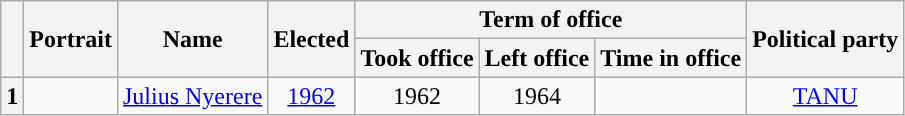<table class="wikitable" style="text-align:center">
<tr>
<th rowspan="2"></th>
<th rowspan="2">Portrait</th>
<th rowspan="2">Name<br></th>
<th rowspan="2">Elected</th>
<th colspan="3">Term of office</th>
<th rowspan="2">Political party</th>
</tr>
<tr>
<th>Took office</th>
<th>Left office</th>
<th>Time in office</th>
</tr>
<tr>
<th style="background:">1</th>
<td></td>
<td><a href='#'>Julius Nyerere</a><br></td>
<td><a href='#'>1962</a></td>
<td> 1962</td>
<td> 1964</td>
<td></td>
<td><a href='#'>TANU</a></td>
</tr>
</table>
